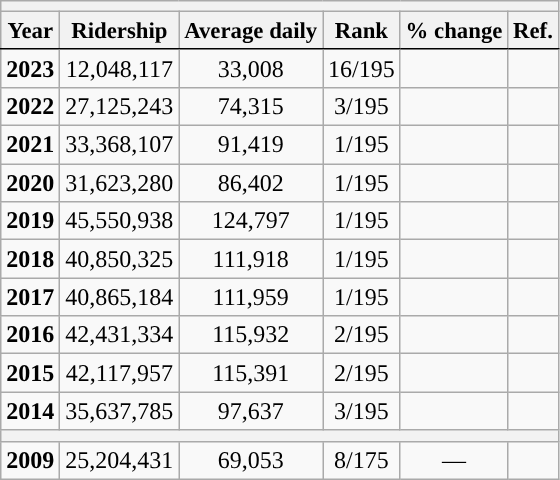<table class="wikitable sortable" style="text-align:right;">
<tr>
<th colspan="6" style="background-color:#"></th>
</tr>
<tr style="font-size:95%; text-align:center">
<th style="border-bottom:1px solid black">Year</th>
<th style="border-bottom:1px solid black">Ridership</th>
<th style="border-bottom:1px solid black">Average daily</th>
<th style="border-bottom:1px solid black">Rank</th>
<th style="border-bottom:1px solid black">% change</th>
<th style="border-bottom:1px solid black">Ref.</th>
</tr>
<tr style="text-align:center;">
<td><strong>2023</strong></td>
<td>12,048,117</td>
<td>33,008</td>
<td>16/195</td>
<td></td>
<td></td>
</tr>
<tr style="text-align:center;">
<td><strong>2022</strong></td>
<td>27,125,243</td>
<td>74,315</td>
<td>3/195</td>
<td></td>
<td></td>
</tr>
<tr style="text-align:center;">
<td><strong>2021</strong></td>
<td>33,368,107</td>
<td>91,419</td>
<td>1/195</td>
<td></td>
<td></td>
</tr>
<tr style="text-align:center;">
<td><strong>2020</strong></td>
<td>31,623,280</td>
<td>86,402</td>
<td>1/195</td>
<td></td>
<td></td>
</tr>
<tr style="text-align:center;">
<td><strong>2019</strong></td>
<td>45,550,938</td>
<td>124,797</td>
<td>1/195</td>
<td></td>
<td></td>
</tr>
<tr style="text-align:center;">
<td><strong>2018</strong></td>
<td>40,850,325</td>
<td>111,918</td>
<td>1/195</td>
<td></td>
<td></td>
</tr>
<tr style="text-align:center;">
<td><strong>2017</strong></td>
<td>40,865,184</td>
<td>111,959</td>
<td>1/195</td>
<td></td>
<td></td>
</tr>
<tr style="text-align:center;">
<td><strong>2016</strong></td>
<td>42,431,334</td>
<td>115,932</td>
<td>2/195</td>
<td></td>
<td></td>
</tr>
<tr style="text-align:center;">
<td><strong>2015</strong></td>
<td>42,117,957</td>
<td>115,391</td>
<td>2/195</td>
<td></td>
<td></td>
</tr>
<tr style="text-align:center;">
<td><strong>2014</strong></td>
<td>35,637,785</td>
<td>97,637</td>
<td>3/195</td>
<td></td>
<td></td>
</tr>
<tr>
<th colspan="6" style="background-color:#"></th>
</tr>
<tr style="text-align:center;">
<td><strong>2009</strong></td>
<td>25,204,431</td>
<td>69,053</td>
<td>8/175</td>
<td>—</td>
<td></td>
</tr>
</table>
